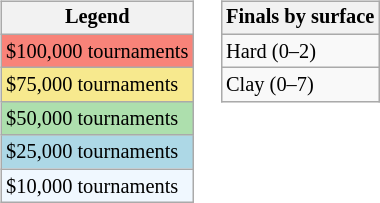<table>
<tr valign=top>
<td><br><table class=wikitable style="font-size:85%">
<tr>
<th>Legend</th>
</tr>
<tr style="background:#f88379;">
<td>$100,000 tournaments</td>
</tr>
<tr style="background:#f7e98e;">
<td>$75,000 tournaments</td>
</tr>
<tr style="background:#addfad;">
<td>$50,000 tournaments</td>
</tr>
<tr style="background:lightblue;">
<td>$25,000 tournaments</td>
</tr>
<tr style="background:#f0f8ff;">
<td>$10,000 tournaments</td>
</tr>
</table>
</td>
<td><br><table class=wikitable style="font-size:85%">
<tr>
<th>Finals by surface</th>
</tr>
<tr>
<td>Hard (0–2)</td>
</tr>
<tr>
<td>Clay (0–7)</td>
</tr>
</table>
</td>
</tr>
</table>
